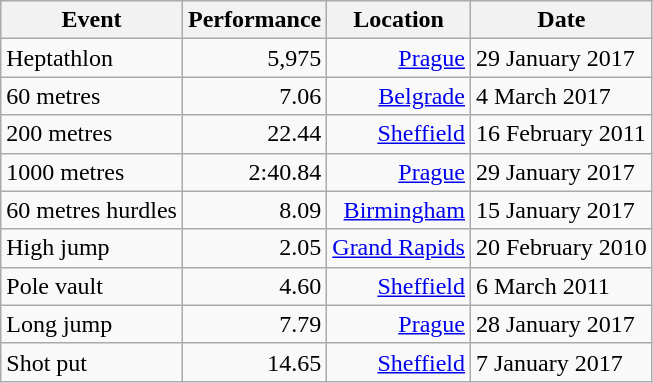<table class="wikitable">
<tr>
<th>Event</th>
<th>Performance</th>
<th>Location</th>
<th>Date</th>
</tr>
<tr>
<td>Heptathlon</td>
<td align=right>5,975</td>
<td align=right><a href='#'>Prague</a></td>
<td>29 January 2017</td>
</tr>
<tr>
<td>60 metres</td>
<td align=right>7.06</td>
<td align=right><a href='#'>Belgrade</a></td>
<td>4 March 2017</td>
</tr>
<tr>
<td>200 metres</td>
<td align=right>22.44</td>
<td align=right><a href='#'>Sheffield</a></td>
<td>16 February 2011</td>
</tr>
<tr>
<td>1000 metres</td>
<td align=right>2:40.84</td>
<td align=right><a href='#'>Prague</a></td>
<td>29 January 2017</td>
</tr>
<tr>
<td>60 metres hurdles</td>
<td align=right>8.09</td>
<td align=right><a href='#'>Birmingham</a></td>
<td>15 January 2017</td>
</tr>
<tr>
<td>High jump</td>
<td align=right>2.05</td>
<td align=right><a href='#'>Grand Rapids</a></td>
<td>20 February 2010</td>
</tr>
<tr>
<td>Pole vault</td>
<td align=right>4.60</td>
<td align=right><a href='#'>Sheffield</a></td>
<td>6 March 2011</td>
</tr>
<tr>
<td>Long jump</td>
<td align=right>7.79</td>
<td align=right><a href='#'>Prague</a></td>
<td>28 January 2017</td>
</tr>
<tr>
<td>Shot put</td>
<td align=right>14.65</td>
<td align=right><a href='#'>Sheffield</a></td>
<td>7 January 2017</td>
</tr>
</table>
